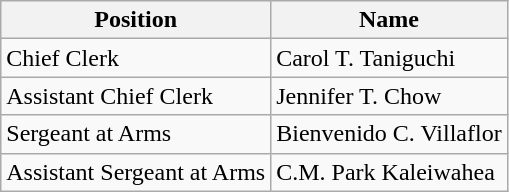<table class=wikitable>
<tr>
<th>Position</th>
<th>Name</th>
</tr>
<tr>
<td>Chief Clerk</td>
<td>Carol T. Taniguchi</td>
</tr>
<tr>
<td>Assistant Chief Clerk</td>
<td>Jennifer T. Chow</td>
</tr>
<tr>
<td>Sergeant at Arms</td>
<td>Bienvenido C. Villaflor</td>
</tr>
<tr>
<td>Assistant Sergeant at Arms</td>
<td>C.M. Park Kaleiwahea</td>
</tr>
</table>
